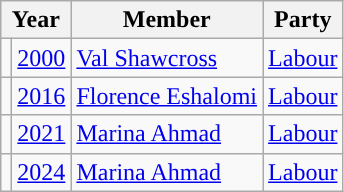<table class="wikitable">
<tr>
<th colspan="2">Year</th>
<th>Member</th>
<th>Party</th>
</tr>
<tr>
<td style="background-color: "></td>
<td><a href='#'>2000</a></td>
<td><a href='#'>Val Shawcross</a></td>
<td><a href='#'>Labour</a></td>
</tr>
<tr>
<td style="background-color: "></td>
<td><a href='#'>2016</a></td>
<td><a href='#'>Florence Eshalomi</a></td>
<td><a href='#'>Labour</a></td>
</tr>
<tr>
<td style="background-color: "></td>
<td><a href='#'>2021</a></td>
<td><a href='#'>Marina Ahmad</a></td>
<td><a href='#'>Labour</a></td>
</tr>
<tr>
<td style="background-color: "></td>
<td><a href='#'>2024</a></td>
<td><a href='#'>Marina Ahmad</a></td>
<td><a href='#'>Labour</a></td>
</tr>
</table>
